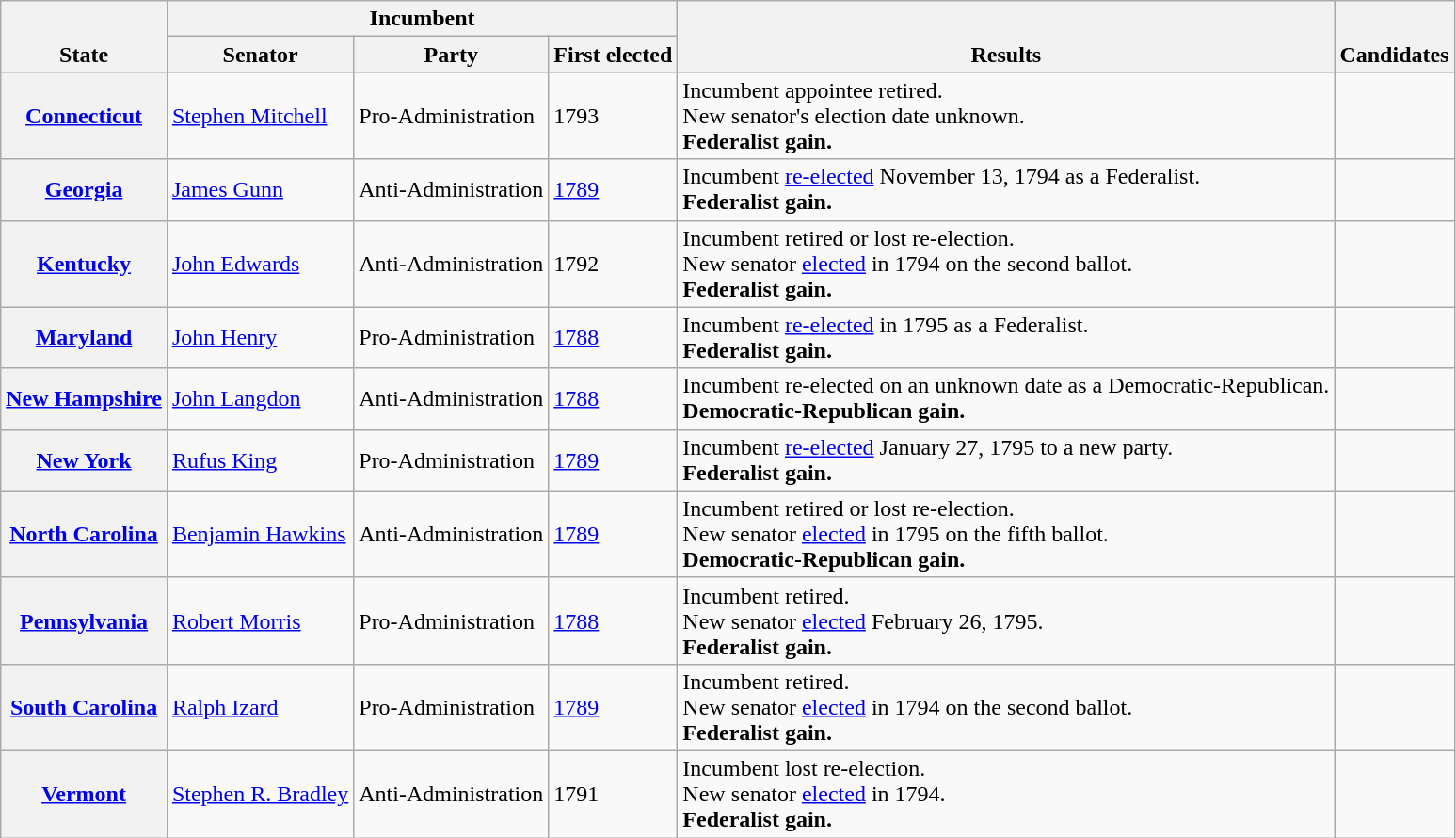<table class=wikitable>
<tr valign=bottom>
<th rowspan=2>State</th>
<th colspan=3>Incumbent</th>
<th rowspan=2>Results</th>
<th rowspan=2>Candidates</th>
</tr>
<tr>
<th>Senator</th>
<th>Party</th>
<th>First elected</th>
</tr>
<tr>
<th><a href='#'>Connecticut</a></th>
<td><a href='#'>Stephen Mitchell</a></td>
<td>Pro-Administration</td>
<td>1793 </td>
<td>Incumbent appointee retired.<br>New senator's election date unknown.<br><strong>Federalist gain.</strong></td>
<td nowrap></td>
</tr>
<tr>
<th><a href='#'>Georgia</a></th>
<td><a href='#'>James Gunn</a></td>
<td>Anti-Administration</td>
<td><a href='#'>1789</a></td>
<td>Incumbent <a href='#'>re-elected</a> November 13, 1794 as a Federalist.<br><strong>Federalist gain.</strong></td>
<td nowrap></td>
</tr>
<tr>
<th><a href='#'>Kentucky</a></th>
<td><a href='#'>John Edwards</a></td>
<td>Anti-Administration</td>
<td [[1792 United States Senate elections in Kentucky>1792 </td>
<td>Incumbent retired or lost re-election.<br>New senator <a href='#'>elected</a> in 1794 on the second ballot.<br><strong>Federalist gain.</strong></td>
<td nowrap></td>
</tr>
<tr>
<th><a href='#'>Maryland</a></th>
<td><a href='#'>John Henry</a></td>
<td>Pro-Administration</td>
<td><a href='#'>1788</a></td>
<td>Incumbent <a href='#'>re-elected</a> in 1795 as a Federalist.<br><strong>Federalist gain.</strong></td>
<td nowrap></td>
</tr>
<tr>
<th><a href='#'>New Hampshire</a></th>
<td><a href='#'>John Langdon</a></td>
<td>Anti-Administration</td>
<td><a href='#'>1788</a></td>
<td>Incumbent re-elected on an unknown date as a Democratic-Republican.<br><strong>Democratic-Republican gain.</strong></td>
<td nowrap></td>
</tr>
<tr>
<th><a href='#'>New York</a></th>
<td><a href='#'>Rufus King</a></td>
<td>Pro-Administration</td>
<td><a href='#'>1789</a></td>
<td>Incumbent <a href='#'>re-elected</a> January 27, 1795 to a new party.<br><strong>Federalist gain.</strong></td>
<td nowrap></td>
</tr>
<tr>
<th><a href='#'>North Carolina</a></th>
<td><a href='#'>Benjamin Hawkins</a></td>
<td>Anti-Administration</td>
<td><a href='#'>1789</a></td>
<td>Incumbent retired or lost re-election.<br>New senator <a href='#'>elected</a> in 1795 on the fifth ballot.<br><strong>Democratic-Republican gain.</strong></td>
<td nowrap></td>
</tr>
<tr>
<th><a href='#'>Pennsylvania</a></th>
<td><a href='#'>Robert Morris</a></td>
<td>Pro-Administration</td>
<td><a href='#'>1788</a></td>
<td>Incumbent retired.<br>New senator <a href='#'>elected</a> February 26, 1795.<br><strong>Federalist gain.</strong></td>
<td nowrap></td>
</tr>
<tr>
<th><a href='#'>South Carolina</a></th>
<td><a href='#'>Ralph Izard</a></td>
<td>Pro-Administration</td>
<td><a href='#'>1789</a></td>
<td>Incumbent retired.<br>New senator <a href='#'>elected</a> in 1794 on the second ballot.<br><strong>Federalist gain.</strong></td>
<td nowrap></td>
</tr>
<tr>
<th><a href='#'>Vermont</a></th>
<td><a href='#'>Stephen R. Bradley</a></td>
<td>Anti-Administration</td>
<td [[1791 United States Senate elections in Vermont>1791 </td>
<td>Incumbent lost re-election.<br>New senator <a href='#'>elected</a> in 1794.<br><strong>Federalist gain.</strong></td>
<td nowrap></td>
</tr>
</table>
